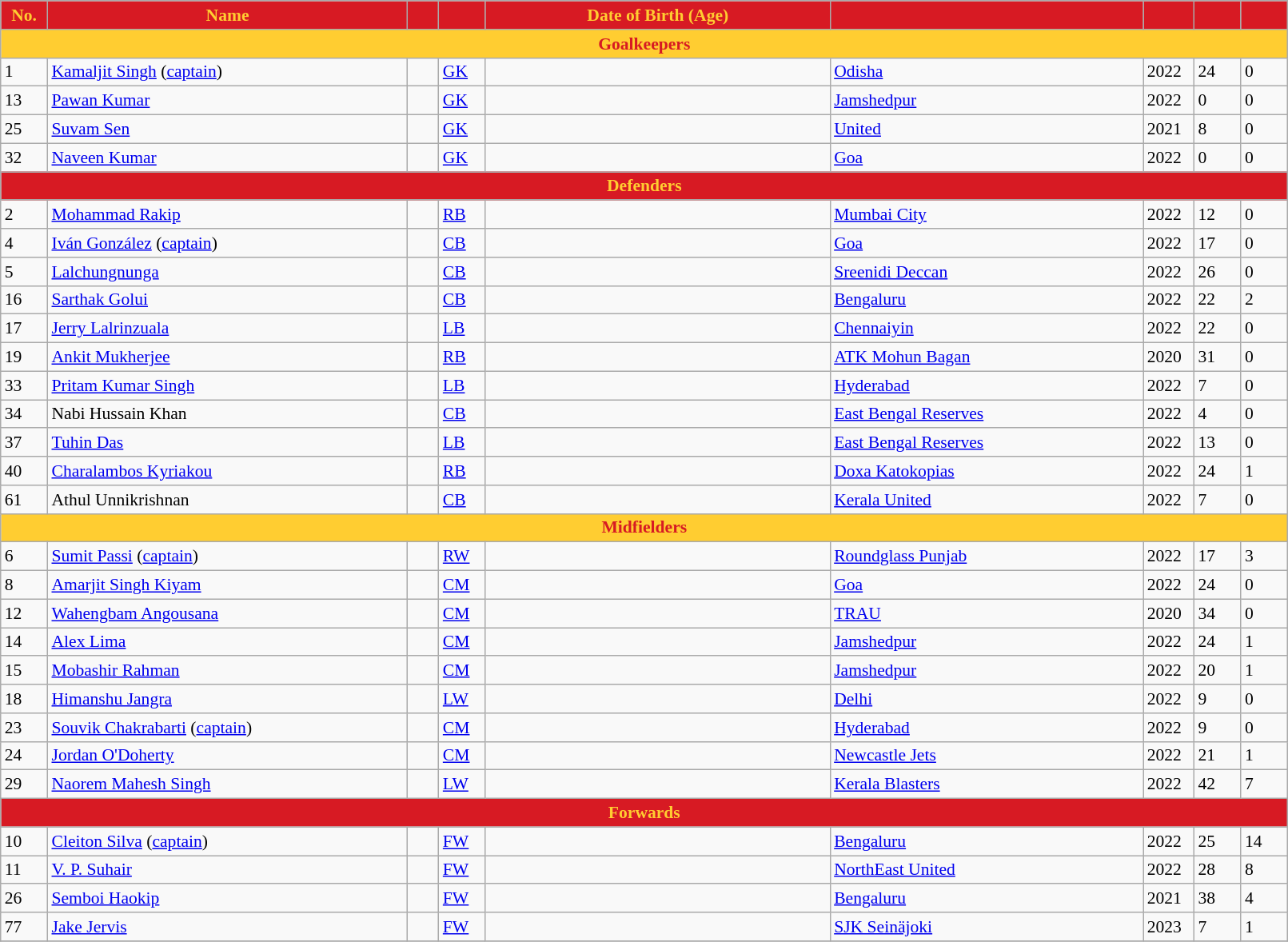<table class="wikitable" style="text-align:left; font-size:90%; width:85%;">
<tr>
<th style="background:#d71a23; color:#ffcd31; text-align:center; width:3%;">No.</th>
<th style="background:#d71a23; color:#ffcd31; text-align:center; width:23%;">Name</th>
<th style="background:#d71a23; color:#ffcd31; text-align:center; width:2%;"></th>
<th style="background:#d71a23; color:#ffcd31; text-align:center; width:3%;"></th>
<th style="background:#d71a23; color:#ffcd31; text-align:center; width:22%;">Date of Birth (Age)</th>
<th style="background:#d71a23; color:#ffcd31; text-align:center; width:20%;"></th>
<th style="background:#d71a23; color:#ffcd31; text-align:center; width:3%;"></th>
<th style="background:#d71a23; color:#ffcd31; text-align:center; width:3%;"></th>
<th style="background:#d71a23; color:#ffcd31; text-align:center; width:3%;"></th>
</tr>
<tr>
<th colspan="9" style="background:#ffcd31; color:#d71a23; text-align:center;">Goalkeepers</th>
</tr>
<tr>
<td>1</td>
<td><a href='#'>Kamaljit Singh</a> (<a href='#'>captain</a>)</td>
<td></td>
<td><a href='#'>GK</a></td>
<td></td>
<td align="left"> <a href='#'>Odisha</a></td>
<td>2022</td>
<td>24</td>
<td>0</td>
</tr>
<tr>
<td>13</td>
<td><a href='#'>Pawan Kumar</a></td>
<td></td>
<td><a href='#'>GK</a></td>
<td></td>
<td align="left"> <a href='#'>Jamshedpur</a></td>
<td>2022</td>
<td>0</td>
<td>0</td>
</tr>
<tr>
<td>25</td>
<td><a href='#'>Suvam Sen</a></td>
<td></td>
<td><a href='#'>GK</a></td>
<td></td>
<td align="left"> <a href='#'>United</a></td>
<td>2021</td>
<td>8</td>
<td>0</td>
</tr>
<tr>
<td>32</td>
<td><a href='#'>Naveen Kumar</a></td>
<td></td>
<td><a href='#'>GK</a></td>
<td></td>
<td align="left"> <a href='#'>Goa</a></td>
<td>2022</td>
<td>0</td>
<td>0</td>
</tr>
<tr>
<th colspan="9" style="background:#d71a23; color:#ffcd31; text-align:center;">Defenders</th>
</tr>
<tr>
<td>2</td>
<td><a href='#'>Mohammad Rakip</a></td>
<td></td>
<td><a href='#'>RB</a></td>
<td></td>
<td align="left"> <a href='#'>Mumbai City</a></td>
<td>2022</td>
<td>12</td>
<td>0</td>
</tr>
<tr>
<td>4</td>
<td><a href='#'>Iván González</a> (<a href='#'>captain</a>)</td>
<td></td>
<td><a href='#'>CB</a></td>
<td></td>
<td align="left"> <a href='#'>Goa</a></td>
<td>2022</td>
<td>17</td>
<td>0</td>
</tr>
<tr>
<td>5</td>
<td><a href='#'>Lalchungnunga</a></td>
<td></td>
<td><a href='#'>CB</a></td>
<td></td>
<td align="left"> <a href='#'>Sreenidi Deccan</a></td>
<td>2022</td>
<td>26</td>
<td>0</td>
</tr>
<tr>
<td>16</td>
<td><a href='#'>Sarthak Golui</a></td>
<td></td>
<td><a href='#'>CB</a></td>
<td></td>
<td align="left"> <a href='#'>Bengaluru</a></td>
<td>2022</td>
<td>22</td>
<td>2</td>
</tr>
<tr>
<td>17</td>
<td><a href='#'>Jerry Lalrinzuala</a></td>
<td></td>
<td><a href='#'>LB</a></td>
<td></td>
<td align="left"> <a href='#'>Chennaiyin</a></td>
<td>2022</td>
<td>22</td>
<td>0</td>
</tr>
<tr>
<td>19</td>
<td><a href='#'>Ankit Mukherjee</a></td>
<td></td>
<td><a href='#'>RB</a></td>
<td></td>
<td align="left"> <a href='#'>ATK Mohun Bagan</a></td>
<td>2020</td>
<td>31</td>
<td>0</td>
</tr>
<tr>
<td>33</td>
<td><a href='#'>Pritam Kumar Singh</a></td>
<td></td>
<td><a href='#'>LB</a></td>
<td></td>
<td align="left"> <a href='#'>Hyderabad</a></td>
<td>2022</td>
<td>7</td>
<td>0</td>
</tr>
<tr>
<td>34</td>
<td>Nabi Hussain Khan</td>
<td></td>
<td><a href='#'>CB</a></td>
<td></td>
<td align="left"> <a href='#'>East Bengal Reserves</a></td>
<td>2022</td>
<td>4</td>
<td>0</td>
</tr>
<tr>
<td>37</td>
<td><a href='#'>Tuhin Das</a></td>
<td></td>
<td><a href='#'>LB</a></td>
<td></td>
<td align="left"> <a href='#'>East Bengal Reserves</a></td>
<td>2022</td>
<td>13</td>
<td>0</td>
</tr>
<tr>
<td>40</td>
<td><a href='#'>Charalambos Kyriakou</a></td>
<td></td>
<td><a href='#'>RB</a></td>
<td></td>
<td align="left"> <a href='#'>Doxa Katokopias</a></td>
<td>2022</td>
<td>24</td>
<td>1</td>
</tr>
<tr>
<td>61</td>
<td>Athul Unnikrishnan</td>
<td></td>
<td><a href='#'>CB</a></td>
<td></td>
<td align="left"> <a href='#'>Kerala United</a></td>
<td>2022</td>
<td>7</td>
<td>0</td>
</tr>
<tr>
<th colspan="9" style="background:#ffcd31; color:#d71a23; text-align:center;">Midfielders</th>
</tr>
<tr>
<td>6</td>
<td><a href='#'>Sumit Passi</a> (<a href='#'>captain</a>)</td>
<td></td>
<td><a href='#'>RW</a></td>
<td></td>
<td align="left"> <a href='#'>Roundglass Punjab</a></td>
<td>2022</td>
<td>17</td>
<td>3</td>
</tr>
<tr>
<td>8</td>
<td><a href='#'>Amarjit Singh Kiyam</a></td>
<td></td>
<td><a href='#'>CM</a></td>
<td></td>
<td align="left"> <a href='#'>Goa</a></td>
<td>2022</td>
<td>24</td>
<td>0</td>
</tr>
<tr>
<td>12</td>
<td><a href='#'>Wahengbam Angousana</a></td>
<td></td>
<td><a href='#'>CM</a></td>
<td></td>
<td align="left"> <a href='#'>TRAU</a></td>
<td>2020</td>
<td>34</td>
<td>0</td>
</tr>
<tr>
<td>14</td>
<td><a href='#'>Alex Lima</a></td>
<td></td>
<td><a href='#'>CM</a></td>
<td></td>
<td align="left"> <a href='#'>Jamshedpur</a></td>
<td>2022</td>
<td>24</td>
<td>1</td>
</tr>
<tr>
<td>15</td>
<td><a href='#'>Mobashir Rahman</a></td>
<td></td>
<td><a href='#'>CM</a></td>
<td></td>
<td align="left"> <a href='#'>Jamshedpur</a></td>
<td>2022</td>
<td>20</td>
<td>1</td>
</tr>
<tr>
<td>18</td>
<td><a href='#'>Himanshu Jangra</a></td>
<td></td>
<td><a href='#'>LW</a></td>
<td></td>
<td align="left"> <a href='#'>Delhi</a></td>
<td>2022</td>
<td>9</td>
<td>0</td>
</tr>
<tr>
<td>23</td>
<td><a href='#'>Souvik Chakrabarti</a> (<a href='#'>captain</a>)</td>
<td></td>
<td><a href='#'>CM</a></td>
<td></td>
<td align="left"> <a href='#'>Hyderabad</a></td>
<td>2022</td>
<td>9</td>
<td>0</td>
</tr>
<tr>
<td>24</td>
<td><a href='#'>Jordan O'Doherty</a></td>
<td></td>
<td><a href='#'>CM</a></td>
<td></td>
<td align="left"> <a href='#'>Newcastle Jets</a></td>
<td>2022</td>
<td>21</td>
<td>1</td>
</tr>
<tr>
<td>29</td>
<td><a href='#'>Naorem Mahesh Singh</a></td>
<td></td>
<td><a href='#'>LW</a></td>
<td></td>
<td align="left"> <a href='#'>Kerala Blasters</a></td>
<td>2022</td>
<td>42</td>
<td>7</td>
</tr>
<tr>
<th colspan="9" style="background:#d71a23; color:#ffcd31; text-align:center;">Forwards</th>
</tr>
<tr>
<td>10</td>
<td><a href='#'>Cleiton Silva</a> (<a href='#'>captain</a>)</td>
<td></td>
<td><a href='#'>FW</a></td>
<td></td>
<td align="left"> <a href='#'>Bengaluru</a></td>
<td>2022</td>
<td>25</td>
<td>14</td>
</tr>
<tr>
<td>11</td>
<td><a href='#'>V. P. Suhair</a></td>
<td></td>
<td><a href='#'>FW</a></td>
<td></td>
<td align="left"> <a href='#'>NorthEast United</a></td>
<td>2022</td>
<td>28</td>
<td>8</td>
</tr>
<tr>
<td>26</td>
<td><a href='#'>Semboi Haokip</a></td>
<td></td>
<td><a href='#'>FW</a></td>
<td></td>
<td align="left"> <a href='#'>Bengaluru</a></td>
<td>2021</td>
<td>38</td>
<td>4</td>
</tr>
<tr>
<td>77</td>
<td><a href='#'>Jake Jervis</a></td>
<td></td>
<td><a href='#'>FW</a></td>
<td></td>
<td align="left"> <a href='#'>SJK Seinäjoki</a></td>
<td>2023</td>
<td>7</td>
<td>1</td>
</tr>
<tr>
</tr>
</table>
